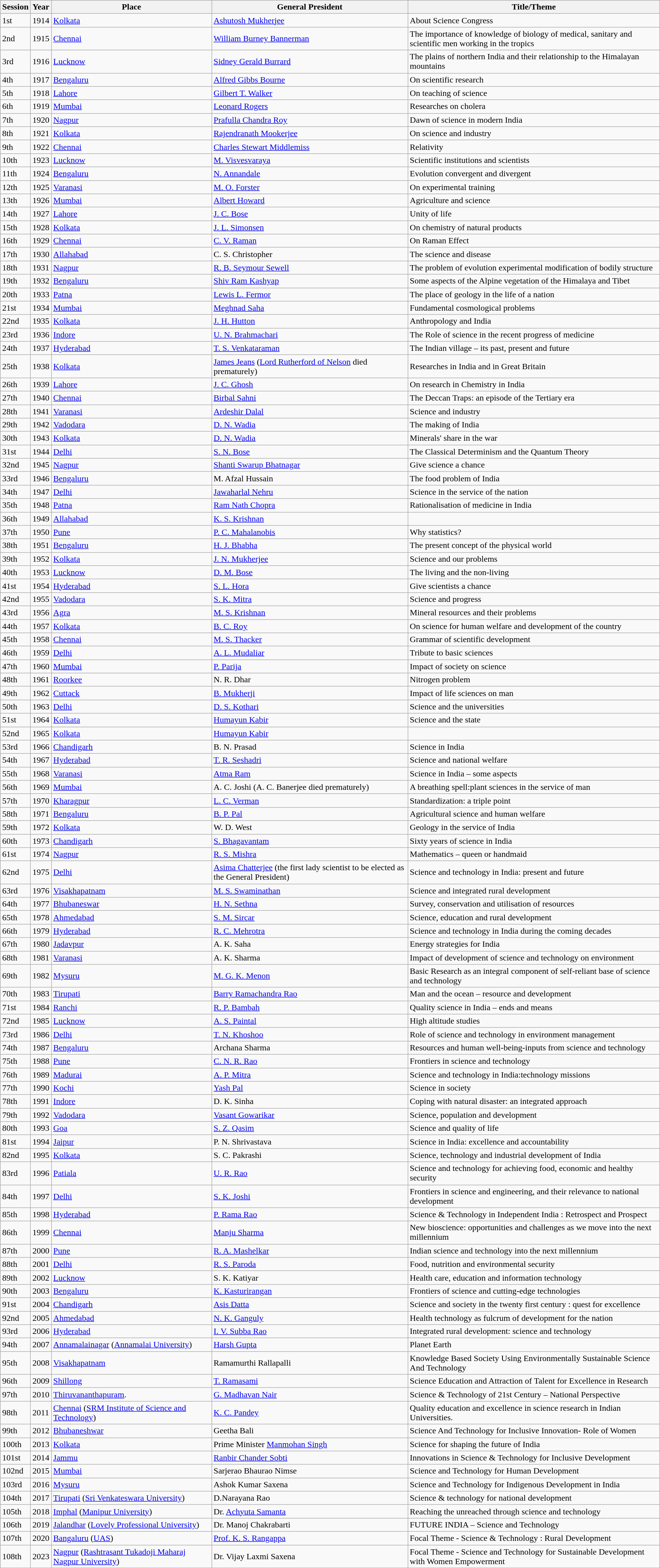<table class="wikitable sortable">
<tr>
<th>Session</th>
<th>Year</th>
<th>Place</th>
<th>General President</th>
<th>Title/Theme</th>
</tr>
<tr>
<td>1st</td>
<td>1914</td>
<td><a href='#'>Kolkata</a></td>
<td><a href='#'>Ashutosh Mukherjee</a></td>
<td>About Science Congress</td>
</tr>
<tr>
<td>2nd</td>
<td>1915</td>
<td><a href='#'>Chennai</a></td>
<td><a href='#'>William Burney Bannerman</a></td>
<td>The importance of knowledge of biology of medical, sanitary and scientific men working in the tropics</td>
</tr>
<tr>
<td>3rd</td>
<td>1916</td>
<td><a href='#'>Lucknow</a></td>
<td><a href='#'>Sidney Gerald Burrard</a></td>
<td>The plains of northern India and their relationship to the Himalayan mountains</td>
</tr>
<tr>
<td>4th</td>
<td>1917</td>
<td><a href='#'>Bengaluru</a></td>
<td><a href='#'>Alfred Gibbs Bourne</a></td>
<td>On scientific research</td>
</tr>
<tr>
<td>5th</td>
<td>1918</td>
<td><a href='#'>Lahore</a></td>
<td><a href='#'>Gilbert T. Walker</a></td>
<td>On teaching of science</td>
</tr>
<tr>
<td>6th</td>
<td>1919</td>
<td><a href='#'>Mumbai</a></td>
<td><a href='#'>Leonard Rogers</a></td>
<td>Researches on cholera</td>
</tr>
<tr>
<td>7th</td>
<td>1920</td>
<td><a href='#'>Nagpur</a></td>
<td><a href='#'>Prafulla Chandra Roy</a></td>
<td>Dawn of science in modern India</td>
</tr>
<tr>
<td>8th</td>
<td>1921</td>
<td><a href='#'>Kolkata</a></td>
<td><a href='#'>Rajendranath Mookerjee</a></td>
<td>On science and industry</td>
</tr>
<tr>
<td>9th</td>
<td>1922</td>
<td><a href='#'>Chennai</a></td>
<td><a href='#'>Charles Stewart Middlemiss</a></td>
<td>Relativity</td>
</tr>
<tr>
<td>10th</td>
<td>1923</td>
<td><a href='#'>Lucknow</a></td>
<td><a href='#'>M. Visvesvaraya</a></td>
<td>Scientific institutions and scientists</td>
</tr>
<tr>
<td>11th</td>
<td>1924</td>
<td><a href='#'>Bengaluru</a></td>
<td><a href='#'>N. Annandale</a></td>
<td>Evolution convergent and divergent</td>
</tr>
<tr>
<td>12th</td>
<td>1925</td>
<td><a href='#'>Varanasi</a></td>
<td><a href='#'>M. O. Forster</a></td>
<td>On experimental training</td>
</tr>
<tr>
<td>13th</td>
<td>1926</td>
<td><a href='#'>Mumbai</a></td>
<td><a href='#'>Albert Howard</a></td>
<td>Agriculture and science</td>
</tr>
<tr>
<td>14th</td>
<td>1927</td>
<td><a href='#'>Lahore</a></td>
<td><a href='#'>J. C. Bose</a></td>
<td>Unity of life</td>
</tr>
<tr>
<td>15th</td>
<td>1928</td>
<td><a href='#'>Kolkata</a></td>
<td><a href='#'>J. L. Simonsen</a></td>
<td>On chemistry of natural products</td>
</tr>
<tr>
<td>16th</td>
<td>1929</td>
<td><a href='#'>Chennai</a></td>
<td><a href='#'>C. V. Raman</a></td>
<td>On Raman Effect</td>
</tr>
<tr>
<td>17th</td>
<td>1930</td>
<td><a href='#'>Allahabad</a></td>
<td>C. S. Christopher </td>
<td>The science and disease</td>
</tr>
<tr>
<td>18th</td>
<td>1931</td>
<td><a href='#'>Nagpur</a></td>
<td><a href='#'>R. B. Seymour Sewell</a></td>
<td>The problem of evolution experimental modification of bodily structure</td>
</tr>
<tr>
<td>19th</td>
<td>1932</td>
<td><a href='#'>Bengaluru</a></td>
<td><a href='#'>Shiv Ram Kashyap</a></td>
<td>Some aspects of the Alpine vegetation of the Himalaya and Tibet</td>
</tr>
<tr>
<td>20th</td>
<td>1933</td>
<td><a href='#'>Patna</a></td>
<td><a href='#'>Lewis L. Fermor</a></td>
<td>The place of geology in the life of a nation</td>
</tr>
<tr>
<td>21st</td>
<td>1934</td>
<td><a href='#'>Mumbai</a></td>
<td><a href='#'>Meghnad Saha</a></td>
<td>Fundamental cosmological problems</td>
</tr>
<tr>
<td>22nd</td>
<td>1935</td>
<td><a href='#'>Kolkata</a></td>
<td><a href='#'>J. H. Hutton</a></td>
<td>Anthropology and India</td>
</tr>
<tr>
<td>23rd</td>
<td>1936</td>
<td><a href='#'>Indore</a></td>
<td><a href='#'>U. N. Brahmachari</a></td>
<td>The Role of science in the recent progress of medicine</td>
</tr>
<tr>
<td>24th</td>
<td>1937</td>
<td><a href='#'>Hyderabad</a></td>
<td><a href='#'>T. S. Venkataraman</a></td>
<td>The Indian village – its past, present and future</td>
</tr>
<tr>
<td>25th</td>
<td>1938</td>
<td><a href='#'>Kolkata</a></td>
<td><a href='#'>James Jeans</a> (<a href='#'>Lord Rutherford of Nelson</a> died prematurely)</td>
<td>Researches in India and in Great Britain</td>
</tr>
<tr>
<td>26th</td>
<td>1939</td>
<td><a href='#'>Lahore</a></td>
<td><a href='#'>J. C. Ghosh</a></td>
<td>On research in Chemistry in India</td>
</tr>
<tr>
<td>27th</td>
<td>1940</td>
<td><a href='#'>Chennai</a></td>
<td><a href='#'>Birbal Sahni</a></td>
<td>The Deccan Traps: an episode of the Tertiary era</td>
</tr>
<tr>
<td>28th</td>
<td>1941</td>
<td><a href='#'>Varanasi</a></td>
<td><a href='#'>Ardeshir Dalal</a></td>
<td>Science and industry</td>
</tr>
<tr>
<td>29th</td>
<td>1942</td>
<td><a href='#'>Vadodara</a></td>
<td><a href='#'>D. N. Wadia</a></td>
<td>The making of India</td>
</tr>
<tr>
<td>30th</td>
<td>1943</td>
<td><a href='#'>Kolkata</a></td>
<td><a href='#'>D. N. Wadia</a></td>
<td>Minerals' share in the war</td>
</tr>
<tr>
<td>31st</td>
<td>1944</td>
<td><a href='#'>Delhi</a></td>
<td><a href='#'>S. N. Bose</a></td>
<td>The Classical Determinism and the Quantum Theory</td>
</tr>
<tr>
<td>32nd</td>
<td>1945</td>
<td><a href='#'>Nagpur</a></td>
<td><a href='#'>Shanti Swarup Bhatnagar</a></td>
<td>Give science a chance</td>
</tr>
<tr>
<td>33rd</td>
<td>1946</td>
<td><a href='#'>Bengaluru</a></td>
<td>M. Afzal Hussain</td>
<td>The food problem of India</td>
</tr>
<tr>
<td>34th</td>
<td>1947</td>
<td><a href='#'>Delhi</a></td>
<td><a href='#'>Jawaharlal Nehru</a></td>
<td>Science in the service of the nation</td>
</tr>
<tr>
<td>35th</td>
<td>1948</td>
<td><a href='#'>Patna</a></td>
<td><a href='#'>Ram Nath Chopra</a></td>
<td>Rationalisation of medicine in India</td>
</tr>
<tr>
<td>36th</td>
<td>1949</td>
<td><a href='#'>Allahabad</a></td>
<td><a href='#'>K. S. Krishnan</a></td>
<td></td>
</tr>
<tr>
<td>37th</td>
<td>1950</td>
<td><a href='#'>Pune</a></td>
<td><a href='#'>P. C. Mahalanobis</a></td>
<td>Why statistics?</td>
</tr>
<tr>
<td>38th</td>
<td>1951</td>
<td><a href='#'>Bengaluru</a></td>
<td><a href='#'>H. J. Bhabha</a></td>
<td>The present concept of the physical world</td>
</tr>
<tr>
<td>39th</td>
<td>1952</td>
<td><a href='#'>Kolkata</a></td>
<td><a href='#'>J. N. Mukherjee</a></td>
<td>Science and our problems</td>
</tr>
<tr>
<td>40th</td>
<td>1953</td>
<td><a href='#'>Lucknow</a></td>
<td><a href='#'>D. M. Bose</a></td>
<td>The living and the non-living</td>
</tr>
<tr>
<td>41st</td>
<td>1954</td>
<td><a href='#'>Hyderabad</a></td>
<td><a href='#'>S. L. Hora</a></td>
<td>Give scientists a chance</td>
</tr>
<tr>
<td>42nd</td>
<td>1955</td>
<td><a href='#'>Vadodara</a></td>
<td><a href='#'>S. K. Mitra</a></td>
<td>Science and progress</td>
</tr>
<tr>
<td>43rd</td>
<td>1956</td>
<td><a href='#'>Agra</a></td>
<td><a href='#'>M. S. Krishnan</a></td>
<td>Mineral resources and their problems</td>
</tr>
<tr>
<td>44th</td>
<td>1957</td>
<td><a href='#'>Kolkata</a></td>
<td><a href='#'>B. C. Roy</a></td>
<td>On science for human welfare and development of the country</td>
</tr>
<tr>
<td>45th</td>
<td>1958</td>
<td><a href='#'>Chennai</a></td>
<td><a href='#'>M. S. Thacker</a></td>
<td>Grammar of scientific development</td>
</tr>
<tr>
<td>46th</td>
<td>1959</td>
<td><a href='#'>Delhi</a></td>
<td><a href='#'>A. L. Mudaliar</a></td>
<td>Tribute to basic sciences</td>
</tr>
<tr>
<td>47th</td>
<td>1960</td>
<td><a href='#'>Mumbai</a></td>
<td><a href='#'>P. Parija</a></td>
<td>Impact of society on science</td>
</tr>
<tr>
<td>48th</td>
<td>1961</td>
<td><a href='#'>Roorkee</a></td>
<td>N. R. Dhar</td>
<td>Nitrogen problem</td>
</tr>
<tr>
<td>49th</td>
<td>1962</td>
<td><a href='#'>Cuttack</a></td>
<td><a href='#'>B. Mukherji</a></td>
<td>Impact of life sciences on man</td>
</tr>
<tr>
<td>50th</td>
<td>1963</td>
<td><a href='#'>Delhi</a></td>
<td><a href='#'>D. S. Kothari</a></td>
<td>Science and the universities</td>
</tr>
<tr>
<td>51st</td>
<td>1964</td>
<td><a href='#'>Kolkata</a></td>
<td><a href='#'>Humayun Kabir</a></td>
<td>Science and the state</td>
</tr>
<tr>
<td>52nd</td>
<td>1965</td>
<td><a href='#'>Kolkata</a></td>
<td><a href='#'>Humayun Kabir</a></td>
<td></td>
</tr>
<tr>
<td>53rd</td>
<td>1966</td>
<td><a href='#'>Chandigarh</a></td>
<td>B. N. Prasad</td>
<td>Science in India</td>
</tr>
<tr>
<td>54th</td>
<td>1967</td>
<td><a href='#'>Hyderabad</a></td>
<td><a href='#'>T. R. Seshadri</a></td>
<td>Science and national welfare</td>
</tr>
<tr>
<td>55th</td>
<td>1968</td>
<td><a href='#'>Varanasi</a></td>
<td><a href='#'>Atma Ram</a></td>
<td>Science in India – some aspects</td>
</tr>
<tr>
<td>56th</td>
<td>1969</td>
<td><a href='#'>Mumbai</a></td>
<td>A. C. Joshi (A. C. Banerjee died prematurely)</td>
<td>A breathing spell:plant sciences in the service of man</td>
</tr>
<tr>
<td>57th</td>
<td>1970</td>
<td><a href='#'>Kharagpur</a></td>
<td><a href='#'>L. C. Verman</a></td>
<td>Standardization: a triple point</td>
</tr>
<tr>
<td>58th</td>
<td>1971</td>
<td><a href='#'>Bengaluru</a></td>
<td><a href='#'>B. P. Pal</a></td>
<td>Agricultural science and human welfare</td>
</tr>
<tr>
<td>59th</td>
<td>1972</td>
<td><a href='#'>Kolkata</a></td>
<td>W. D. West</td>
<td>Geology in the service of India</td>
</tr>
<tr>
<td>60th</td>
<td>1973</td>
<td><a href='#'>Chandigarh</a></td>
<td><a href='#'>S. Bhagavantam</a></td>
<td>Sixty years of science in India</td>
</tr>
<tr>
<td>61st</td>
<td>1974</td>
<td><a href='#'>Nagpur</a></td>
<td><a href='#'>R. S. Mishra</a></td>
<td>Mathematics – queen or handmaid</td>
</tr>
<tr>
<td>62nd</td>
<td>1975</td>
<td><a href='#'>Delhi</a></td>
<td><a href='#'>Asima Chatterjee</a> (the first lady scientist to be elected as the General President)</td>
<td>Science and technology in India: present and future</td>
</tr>
<tr>
<td>63rd</td>
<td>1976</td>
<td><a href='#'>Visakhapatnam</a></td>
<td><a href='#'>M. S. Swaminathan</a></td>
<td>Science and integrated rural development</td>
</tr>
<tr>
<td>64th</td>
<td>1977</td>
<td><a href='#'>Bhubaneswar</a></td>
<td><a href='#'>H. N. Sethna</a></td>
<td>Survey, conservation and utilisation of resources</td>
</tr>
<tr>
<td>65th</td>
<td>1978</td>
<td><a href='#'>Ahmedabad</a></td>
<td><a href='#'>S. M. Sircar</a></td>
<td>Science, education and rural development</td>
</tr>
<tr>
<td>66th</td>
<td>1979</td>
<td><a href='#'>Hyderabad</a></td>
<td><a href='#'>R. C. Mehrotra</a></td>
<td>Science and technology in India during the coming decades</td>
</tr>
<tr>
<td>67th</td>
<td>1980</td>
<td><a href='#'>Jadavpur</a></td>
<td>A. K. Saha</td>
<td>Energy strategies for India</td>
</tr>
<tr>
<td>68th</td>
<td>1981</td>
<td><a href='#'>Varanasi</a></td>
<td>A. K. Sharma</td>
<td>Impact of development of science and technology on environment</td>
</tr>
<tr>
<td>69th</td>
<td>1982</td>
<td><a href='#'>Mysuru</a></td>
<td><a href='#'>M. G. K. Menon</a></td>
<td>Basic Research as an integral component of self-reliant base of science and technology</td>
</tr>
<tr>
<td>70th</td>
<td>1983</td>
<td><a href='#'>Tirupati</a></td>
<td><a href='#'>Barry Ramachandra Rao</a></td>
<td>Man and the ocean – resource and development</td>
</tr>
<tr>
<td>71st</td>
<td>1984</td>
<td><a href='#'>Ranchi</a></td>
<td><a href='#'>R. P. Bambah</a></td>
<td>Quality science in India – ends and means</td>
</tr>
<tr>
<td>72nd</td>
<td>1985</td>
<td><a href='#'>Lucknow</a></td>
<td><a href='#'>A. S. Paintal</a></td>
<td>High altitude studies</td>
</tr>
<tr>
<td>73rd</td>
<td>1986</td>
<td><a href='#'>Delhi</a></td>
<td><a href='#'>T. N. Khoshoo</a></td>
<td>Role of science and technology in environment management</td>
</tr>
<tr>
<td>74th</td>
<td>1987</td>
<td><a href='#'>Bengaluru</a></td>
<td>Archana Sharma</td>
<td>Resources and human well-being-inputs from science and technology</td>
</tr>
<tr>
<td>75th</td>
<td>1988</td>
<td><a href='#'>Pune</a></td>
<td><a href='#'>C. N. R. Rao</a></td>
<td>Frontiers in science and technology</td>
</tr>
<tr>
<td>76th</td>
<td>1989</td>
<td><a href='#'>Madurai</a></td>
<td><a href='#'>A. P. Mitra</a></td>
<td>Science and technology in India:technology missions</td>
</tr>
<tr>
<td>77th</td>
<td>1990</td>
<td><a href='#'>Kochi</a></td>
<td><a href='#'>Yash Pal</a></td>
<td>Science in society</td>
</tr>
<tr>
<td>78th</td>
<td>1991</td>
<td><a href='#'>Indore</a></td>
<td>D. K. Sinha</td>
<td>Coping with natural disaster: an integrated approach</td>
</tr>
<tr>
<td>79th</td>
<td>1992</td>
<td><a href='#'>Vadodara</a></td>
<td><a href='#'>Vasant Gowarikar</a></td>
<td>Science, population and development</td>
</tr>
<tr>
<td>80th</td>
<td>1993</td>
<td><a href='#'>Goa</a></td>
<td><a href='#'>S. Z. Qasim</a></td>
<td>Science and quality of life</td>
</tr>
<tr>
<td>81st</td>
<td>1994</td>
<td><a href='#'>Jaipur</a></td>
<td>P. N. Shrivastava</td>
<td>Science in India: excellence and accountability</td>
</tr>
<tr>
<td>82nd</td>
<td>1995</td>
<td><a href='#'>Kolkata</a></td>
<td>S. C. Pakrashi</td>
<td>Science, technology and industrial development of India</td>
</tr>
<tr>
<td>83rd</td>
<td>1996</td>
<td><a href='#'>Patiala</a></td>
<td><a href='#'>U. R. Rao</a></td>
<td>Science and technology for achieving food, economic and healthy security</td>
</tr>
<tr>
<td>84th</td>
<td>1997</td>
<td><a href='#'>Delhi</a></td>
<td><a href='#'>S. K. Joshi</a></td>
<td>Frontiers in science and engineering, and their relevance to national development</td>
</tr>
<tr>
<td>85th</td>
<td>1998</td>
<td><a href='#'>Hyderabad</a></td>
<td><a href='#'>P. Rama Rao</a></td>
<td>Science & Technology in Independent India : Retrospect and Prospect</td>
</tr>
<tr>
<td>86th</td>
<td>1999</td>
<td><a href='#'>Chennai</a></td>
<td><a href='#'>Manju Sharma</a></td>
<td>New bioscience: opportunities and challenges as we move into the next millennium</td>
</tr>
<tr>
<td>87th</td>
<td>2000</td>
<td><a href='#'>Pune</a></td>
<td><a href='#'>R. A. Mashelkar</a></td>
<td>Indian science and technology into the next millennium</td>
</tr>
<tr>
<td>88th</td>
<td>2001</td>
<td><a href='#'>Delhi</a></td>
<td><a href='#'>R. S. Paroda</a></td>
<td>Food, nutrition and environmental security</td>
</tr>
<tr>
<td>89th</td>
<td>2002</td>
<td><a href='#'>Lucknow</a></td>
<td>S. K. Katiyar</td>
<td>Health care, education and information technology</td>
</tr>
<tr>
<td>90th</td>
<td>2003</td>
<td><a href='#'>Bengaluru</a></td>
<td><a href='#'>K. Kasturirangan</a></td>
<td>Frontiers of science and cutting-edge technologies</td>
</tr>
<tr>
<td>91st</td>
<td>2004</td>
<td><a href='#'>Chandigarh</a></td>
<td><a href='#'>Asis Datta</a></td>
<td>Science and society in the twenty first century : quest for excellence</td>
</tr>
<tr>
<td>92nd</td>
<td>2005</td>
<td><a href='#'>Ahmedabad</a></td>
<td><a href='#'>N. K. Ganguly</a></td>
<td>Health technology as fulcrum of development for the nation</td>
</tr>
<tr>
<td>93rd</td>
<td>2006</td>
<td><a href='#'>Hyderabad</a></td>
<td><a href='#'>I. V. Subba Rao</a></td>
<td>Integrated rural development: science and technology</td>
</tr>
<tr>
<td>94th</td>
<td>2007</td>
<td><a href='#'>Annamalainagar</a> (<a href='#'>Annamalai University</a>)</td>
<td><a href='#'>Harsh Gupta</a></td>
<td>Planet Earth</td>
</tr>
<tr>
<td>95th</td>
<td>2008</td>
<td><a href='#'>Visakhapatnam</a></td>
<td>Ramamurthi Rallapalli</td>
<td>Knowledge Based Society Using Environmentally Sustainable Science And Technology</td>
</tr>
<tr>
<td>96th</td>
<td>2009</td>
<td><a href='#'>Shillong</a></td>
<td><a href='#'>T. Ramasami</a></td>
<td>Science Education and Attraction of Talent for Excellence in Research</td>
</tr>
<tr>
<td>97th</td>
<td>2010</td>
<td><a href='#'>Thiruvananthapuram</a>.</td>
<td><a href='#'>G. Madhavan Nair</a></td>
<td>Science & Technology of 21st Century – National Perspective</td>
</tr>
<tr>
<td>98th</td>
<td>2011</td>
<td><a href='#'>Chennai</a> (<a href='#'>SRM Institute of Science and Technology</a>)</td>
<td><a href='#'>K. C. Pandey</a></td>
<td>Quality education and excellence in science research in Indian Universities.</td>
</tr>
<tr>
<td>99th</td>
<td>2012</td>
<td><a href='#'>Bhubaneshwar</a></td>
<td>Geetha Bali</td>
<td>Science And Technology for Inclusive Innovation- Role of Women</td>
</tr>
<tr>
<td>100th</td>
<td>2013</td>
<td><a href='#'>Kolkata</a></td>
<td>Prime Minister <a href='#'>Manmohan Singh</a></td>
<td>Science for shaping the future of India</td>
</tr>
<tr>
<td>101st</td>
<td>2014</td>
<td><a href='#'>Jammu</a></td>
<td><a href='#'>Ranbir Chander Sobti</a></td>
<td>Innovations in Science & Technology for Inclusive Development</td>
</tr>
<tr>
<td>102nd</td>
<td>2015</td>
<td><a href='#'>Mumbai</a></td>
<td>Sarjerao Bhaurao Nimse</td>
<td>Science and Technology for Human Development</td>
</tr>
<tr>
<td>103rd</td>
<td>2016</td>
<td><a href='#'>Mysuru</a></td>
<td>Ashok Kumar Saxena</td>
<td>Science and Technology for Indigenous Development in India</td>
</tr>
<tr>
<td>104th</td>
<td>2017</td>
<td><a href='#'>Tirupati</a> (<a href='#'>Sri Venkateswara University</a>)</td>
<td>D.Narayana Rao</td>
<td>Science & technology for national development</td>
</tr>
<tr>
<td>105th</td>
<td>2018</td>
<td><a href='#'>Imphal</a> (<a href='#'>Manipur University</a>)</td>
<td>Dr. <a href='#'>Achyuta Samanta</a></td>
<td>Reaching the unreached through science and technology</td>
</tr>
<tr>
<td>106th</td>
<td>2019</td>
<td><a href='#'>Jalandhar</a> (<a href='#'>Lovely Professional University</a>)</td>
<td>Dr. Manoj Chakrabarti</td>
<td>FUTURE INDIA – Science and Technology</td>
</tr>
<tr>
<td>107th</td>
<td>2020</td>
<td><a href='#'>Bangaluru</a> (<a href='#'>UAS</a>)</td>
<td><a href='#'>Prof. K. S. Rangappa</a></td>
<td>Focal Theme - Science & Technology : Rural Development</td>
</tr>
<tr>
<td>108th</td>
<td>2023</td>
<td><a href='#'>Nagpur</a> (<a href='#'>Rashtrasant Tukadoji Maharaj Nagpur University</a>)</td>
<td>Dr. Vijay Laxmi Saxena</td>
<td>Focal Theme - Science and Technology for Sustainable Development with Women Empowerment</td>
</tr>
<tr>
</tr>
</table>
